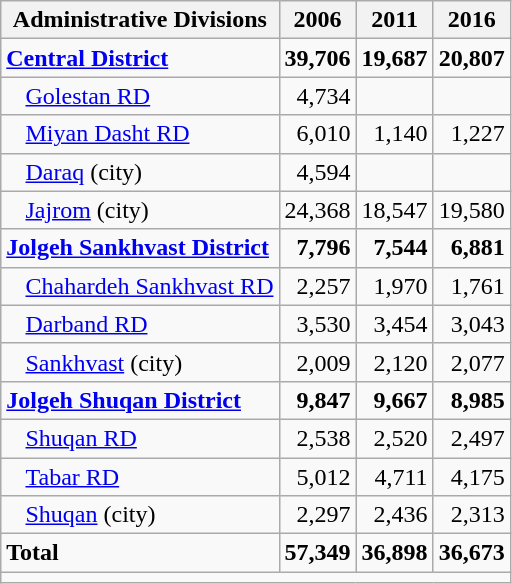<table class="wikitable">
<tr>
<th>Administrative Divisions</th>
<th>2006</th>
<th>2011</th>
<th>2016</th>
</tr>
<tr>
<td><strong><a href='#'>Central District</a></strong></td>
<td style="text-align: right;"><strong>39,706</strong></td>
<td style="text-align: right;"><strong>19,687</strong></td>
<td style="text-align: right;"><strong>20,807</strong></td>
</tr>
<tr>
<td style="padding-left: 1em;"><a href='#'>Golestan RD</a></td>
<td style="text-align: right;">4,734</td>
<td style="text-align: right;"></td>
<td style="text-align: right;"></td>
</tr>
<tr>
<td style="padding-left: 1em;"><a href='#'>Miyan Dasht RD</a></td>
<td style="text-align: right;">6,010</td>
<td style="text-align: right;">1,140</td>
<td style="text-align: right;">1,227</td>
</tr>
<tr>
<td style="padding-left: 1em;"><a href='#'>Daraq</a> (city)</td>
<td style="text-align: right;">4,594</td>
<td style="text-align: right;"></td>
<td style="text-align: right;"></td>
</tr>
<tr>
<td style="padding-left: 1em;"><a href='#'>Jajrom</a> (city)</td>
<td style="text-align: right;">24,368</td>
<td style="text-align: right;">18,547</td>
<td style="text-align: right;">19,580</td>
</tr>
<tr>
<td><strong><a href='#'>Jolgeh Sankhvast District</a></strong></td>
<td style="text-align: right;"><strong>7,796</strong></td>
<td style="text-align: right;"><strong>7,544</strong></td>
<td style="text-align: right;"><strong>6,881</strong></td>
</tr>
<tr>
<td style="padding-left: 1em;"><a href='#'>Chahardeh Sankhvast RD</a></td>
<td style="text-align: right;">2,257</td>
<td style="text-align: right;">1,970</td>
<td style="text-align: right;">1,761</td>
</tr>
<tr>
<td style="padding-left: 1em;"><a href='#'>Darband RD</a></td>
<td style="text-align: right;">3,530</td>
<td style="text-align: right;">3,454</td>
<td style="text-align: right;">3,043</td>
</tr>
<tr>
<td style="padding-left: 1em;"><a href='#'>Sankhvast</a> (city)</td>
<td style="text-align: right;">2,009</td>
<td style="text-align: right;">2,120</td>
<td style="text-align: right;">2,077</td>
</tr>
<tr>
<td><strong><a href='#'>Jolgeh Shuqan District</a></strong></td>
<td style="text-align: right;"><strong>9,847</strong></td>
<td style="text-align: right;"><strong>9,667</strong></td>
<td style="text-align: right;"><strong>8,985</strong></td>
</tr>
<tr>
<td style="padding-left: 1em;"><a href='#'>Shuqan RD</a></td>
<td style="text-align: right;">2,538</td>
<td style="text-align: right;">2,520</td>
<td style="text-align: right;">2,497</td>
</tr>
<tr>
<td style="padding-left: 1em;"><a href='#'>Tabar RD</a></td>
<td style="text-align: right;">5,012</td>
<td style="text-align: right;">4,711</td>
<td style="text-align: right;">4,175</td>
</tr>
<tr>
<td style="padding-left: 1em;"><a href='#'>Shuqan</a> (city)</td>
<td style="text-align: right;">2,297</td>
<td style="text-align: right;">2,436</td>
<td style="text-align: right;">2,313</td>
</tr>
<tr>
<td><strong>Total</strong></td>
<td style="text-align: right;"><strong>57,349</strong></td>
<td style="text-align: right;"><strong>36,898</strong></td>
<td style="text-align: right;"><strong>36,673</strong></td>
</tr>
<tr>
<td colspan=4></td>
</tr>
</table>
